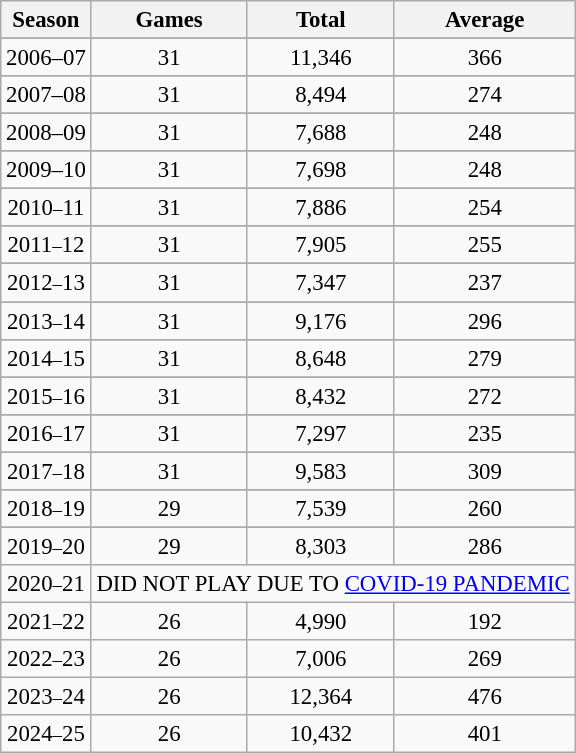<table class="wikitable" border="1" style="text-align:center; font-size:95%">
<tr>
<th rowspan="1">Season</th>
<th rowspan="1">Games</th>
<th rowspan="1">Total</th>
<th rowspan="1">Average</th>
</tr>
<tr>
</tr>
<tr>
</tr>
<tr>
</tr>
<tr>
<td>2006–07</td>
<td>31</td>
<td>11,346</td>
<td>366</td>
</tr>
<tr>
</tr>
<tr style="text-align:center">
<td>2007–08</td>
<td>31</td>
<td>8,494</td>
<td>274</td>
</tr>
<tr>
</tr>
<tr style="text-align:center">
<td>2008–09</td>
<td>31</td>
<td>7,688</td>
<td>248</td>
</tr>
<tr>
</tr>
<tr style="text-align:center">
<td>2009–10</td>
<td>31</td>
<td>7,698</td>
<td>248</td>
</tr>
<tr>
</tr>
<tr style="text-align:center">
<td>2010<small>–</small>11</td>
<td>31</td>
<td>7,886</td>
<td>254</td>
</tr>
<tr>
</tr>
<tr style="text-align:center">
<td>2011<small>–</small>12</td>
<td>31</td>
<td>7,905</td>
<td>255</td>
</tr>
<tr>
</tr>
<tr style="text-align:center">
<td>2012<small>–</small>13</td>
<td>31</td>
<td>7,347</td>
<td>237</td>
</tr>
<tr>
</tr>
<tr style="text-align:center">
<td>2013<small>–</small>14</td>
<td>31</td>
<td>9,176</td>
<td>296</td>
</tr>
<tr>
</tr>
<tr style="text-align:center">
<td>2014<small>–</small>15</td>
<td>31</td>
<td>8,648</td>
<td>279</td>
</tr>
<tr>
</tr>
<tr style="text-align:center">
<td>2015<small>–</small>16</td>
<td>31</td>
<td>8,432</td>
<td>272</td>
</tr>
<tr>
</tr>
<tr style="text-align:center">
<td>2016<small>–</small>17</td>
<td>31</td>
<td>7,297</td>
<td>235</td>
</tr>
<tr>
</tr>
<tr style="text-align:center">
<td>2017<small>–</small>18</td>
<td>31</td>
<td>9,583</td>
<td>309</td>
</tr>
<tr>
</tr>
<tr style="”text-align:center”">
<td>2018<small>–</small>19</td>
<td>29</td>
<td>7,539</td>
<td>260</td>
</tr>
<tr>
</tr>
<tr style="“text-align:center”">
<td>2019<small>–</small>20</td>
<td>29</td>
<td>8,303</td>
<td>286</td>
</tr>
<tr>
<td>2020<small>–</small>21</td>
<td colspan="3">DID NOT PLAY DUE TO <a href='#'>COVID-19 PANDEMIC</a></td>
</tr>
<tr>
<td>2021<small>–</small>22</td>
<td>26</td>
<td>4,990</td>
<td>192</td>
</tr>
<tr>
<td>2022<small>–</small>23</td>
<td>26</td>
<td>7,006</td>
<td>269</td>
</tr>
<tr>
<td>2023<small>–</small>24</td>
<td>26</td>
<td>12,364</td>
<td>476</td>
</tr>
<tr>
<td>2024<small>–</small>25</td>
<td>26</td>
<td>10,432</td>
<td>401</td>
</tr>
</table>
